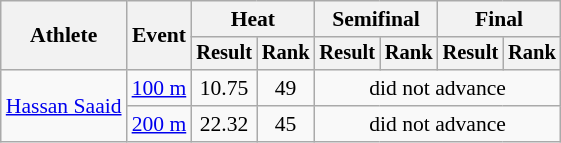<table class="wikitable" style="font-size:90%; text-align:center">
<tr>
<th rowspan=2>Athlete</th>
<th rowspan=2>Event</th>
<th colspan=2>Heat</th>
<th colspan=2>Semifinal</th>
<th colspan=2>Final</th>
</tr>
<tr style="font-size:95%">
<th>Result</th>
<th>Rank</th>
<th>Result</th>
<th>Rank</th>
<th>Result</th>
<th>Rank</th>
</tr>
<tr>
<td align=left rowspan=2><a href='#'>Hassan Saaid</a></td>
<td align=left rowspan=1><a href='#'>100 m</a></td>
<td>10.75</td>
<td>49</td>
<td colspan=4>did not advance</td>
</tr>
<tr>
<td align=left rowspan=1><a href='#'>200 m</a></td>
<td>22.32</td>
<td>45</td>
<td colspan=4>did not advance</td>
</tr>
</table>
